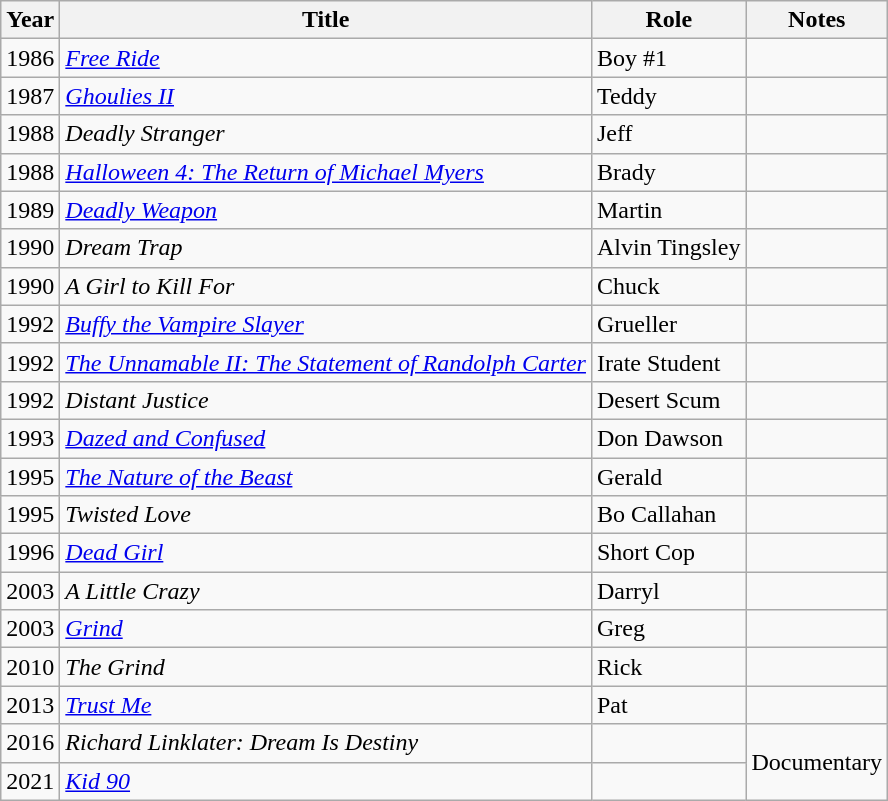<table class="wikitable sortable">
<tr>
<th>Year</th>
<th>Title</th>
<th>Role</th>
<th>Notes</th>
</tr>
<tr>
<td>1986</td>
<td><a href='#'><em>Free Ride</em></a></td>
<td>Boy #1</td>
<td></td>
</tr>
<tr>
<td>1987</td>
<td><em><a href='#'>Ghoulies II</a></em></td>
<td>Teddy</td>
<td></td>
</tr>
<tr>
<td>1988</td>
<td><em>Deadly Stranger</em></td>
<td>Jeff</td>
<td></td>
</tr>
<tr>
<td>1988</td>
<td><em><a href='#'>Halloween 4: The Return of Michael Myers</a></em></td>
<td>Brady</td>
<td></td>
</tr>
<tr>
<td>1989</td>
<td><em><a href='#'>Deadly Weapon</a></em></td>
<td>Martin</td>
<td></td>
</tr>
<tr>
<td>1990</td>
<td><em>Dream Trap</em></td>
<td>Alvin Tingsley</td>
<td></td>
</tr>
<tr>
<td>1990</td>
<td><em>A Girl to Kill For</em></td>
<td>Chuck</td>
<td></td>
</tr>
<tr>
<td>1992</td>
<td><a href='#'><em>Buffy the Vampire Slayer</em></a></td>
<td>Grueller</td>
<td></td>
</tr>
<tr>
<td>1992</td>
<td><em><a href='#'>The Unnamable II: The Statement of Randolph Carter</a></em></td>
<td>Irate Student</td>
<td></td>
</tr>
<tr>
<td>1992</td>
<td><em>Distant Justice</em></td>
<td>Desert Scum</td>
<td></td>
</tr>
<tr>
<td>1993</td>
<td><a href='#'><em>Dazed and Confused</em></a></td>
<td>Don Dawson</td>
<td></td>
</tr>
<tr>
<td>1995</td>
<td><a href='#'><em>The Nature of the Beast</em></a></td>
<td>Gerald</td>
<td></td>
</tr>
<tr>
<td>1995</td>
<td><em>Twisted Love</em></td>
<td>Bo Callahan</td>
<td></td>
</tr>
<tr>
<td>1996</td>
<td><a href='#'><em>Dead Girl</em></a></td>
<td>Short Cop</td>
<td></td>
</tr>
<tr>
<td>2003</td>
<td><em>A Little Crazy</em></td>
<td>Darryl</td>
<td></td>
</tr>
<tr>
<td>2003</td>
<td><a href='#'><em>Grind</em></a></td>
<td>Greg</td>
<td></td>
</tr>
<tr>
<td>2010</td>
<td><em>The Grind</em></td>
<td>Rick</td>
<td></td>
</tr>
<tr>
<td>2013</td>
<td><a href='#'><em>Trust Me</em></a></td>
<td>Pat</td>
<td></td>
</tr>
<tr>
<td>2016</td>
<td><em>Richard Linklater: Dream Is Destiny</em></td>
<td></td>
<td rowspan="2">Documentary</td>
</tr>
<tr>
<td>2021</td>
<td><em><a href='#'>Kid 90</a></em></td>
<td></td>
</tr>
</table>
